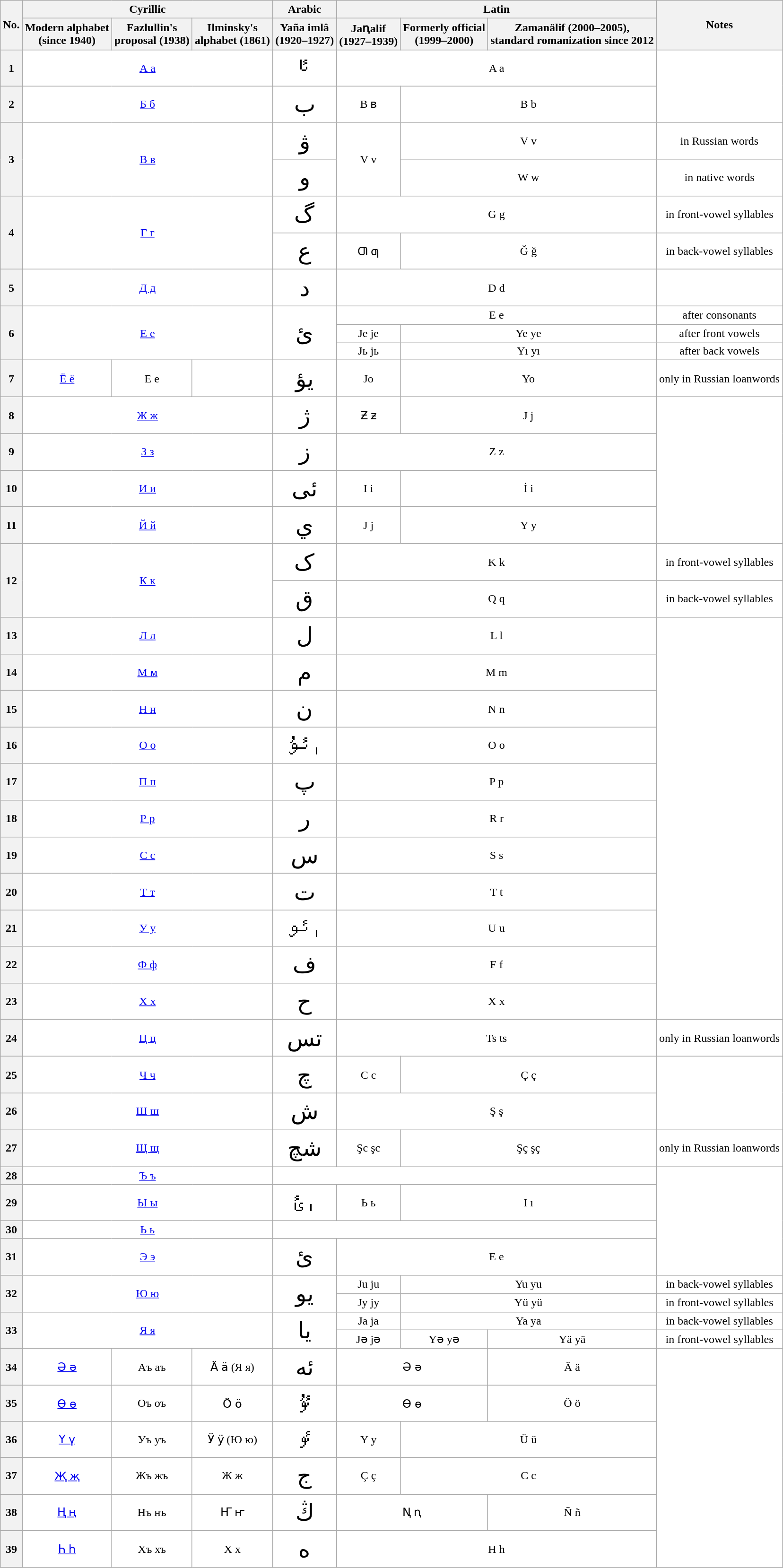<table class="Unicode wikitable" style="float:left;text-align:center;background:white;">
<tr>
<th rowspan = 2>No.</th>
<th colspan = 3>Cyrillic</th>
<th>Arabic</th>
<th colspan = 3>Latin</th>
<th rowspan = 2>Notes</th>
</tr>
<tr>
<th>Modern alphabet <br> (since 1940)</th>
<th>Fazlullin's <br> proposal (1938)</th>
<th>Ilminsky's <br> alphabet (1861)</th>
<th>Yaña imlâ <br> (1920–1927)</th>
<th>Jaꞑalif <br> (1927–1939)</th>
<th>Formerly official <br> (1999–2000)</th>
<th>Zamanälif (2000–2005),<br> standard romanization since 2012</th>
</tr>
<tr>
<th>1</th>
<td colspan = 3><a href='#'>А а</a></td>
<td style="font-size:200%">ﯪ</td>
<td colspan = 3>A a</td>
<td rowspan = 2></td>
</tr>
<tr>
<th>2</th>
<td colspan = 3><a href='#'>Б б</a></td>
<td style="font-size:200%">ب</td>
<td>B ʙ</td>
<td colspan = 2>B b</td>
</tr>
<tr>
<th rowspan = 2>3</th>
<td colspan = 3 rowspan = 2><a href='#'>В в</a></td>
<td style="font-size:200%">ۋ</td>
<td rowspan = 2>V v</td>
<td colspan = 2>V v</td>
<td>in Russian words</td>
</tr>
<tr>
<td style="font-size:200%">و</td>
<td colspan = 2>W w</td>
<td>in native words</td>
</tr>
<tr>
<th rowspan = 2>4</th>
<td colspan = 3 rowspan = 2><a href='#'>Г г</a></td>
<td style="font-size:200%">ﮒ</td>
<td colspan = 3>G g</td>
<td>in front-vowel syllables</td>
</tr>
<tr>
<td style="font-size:200%">ﻉ</td>
<td>Ƣ ƣ</td>
<td colspan = 2>Ğ ğ</td>
<td>in back-vowel syllables</td>
</tr>
<tr>
<th>5</th>
<td colspan = 3><a href='#'>Д д</a></td>
<td style="font-size:200%">ﺩ</td>
<td colspan = 3>D d</td>
<td></td>
</tr>
<tr>
<th rowspan = 3>6</th>
<td colspan = 3 rowspan = 3><a href='#'>Е е</a></td>
<td rowspan = 3 style="font-size:200%">ئ</td>
<td colspan = 3>E e</td>
<td>after consonants</td>
</tr>
<tr>
<td>Je je</td>
<td colspan = 2>Ye ye</td>
<td>after front vowels</td>
</tr>
<tr>
<td>Jь jь</td>
<td colspan = 2>Yı yı</td>
<td>after back vowels</td>
</tr>
<tr>
<th>7</th>
<td><a href='#'>Ё ё</a></td>
<td>Е е</td>
<td></td>
<td style="font-size:200%">يؤ</td>
<td>Jo</td>
<td colspan = 2>Yo</td>
<td>only in Russian loanwords</td>
</tr>
<tr>
<th>8</th>
<td colspan = 3><a href='#'>Ж ж</a></td>
<td style="font-size:200%">ژ</td>
<td>Ƶ ƶ</td>
<td colspan = 2>J j</td>
<td rowspan = 4></td>
</tr>
<tr>
<th>9</th>
<td colspan = 3><a href='#'>З з</a></td>
<td style="font-size:200%">ﺯ</td>
<td colspan = 3>Z z</td>
</tr>
<tr>
<th>10</th>
<td colspan = 3><a href='#'>И и</a></td>
<td style="font-size:200%">ئی</td>
<td>I i</td>
<td colspan = 2>İ i</td>
</tr>
<tr>
<th>11</th>
<td colspan = 3><a href='#'>Й й</a></td>
<td style="font-size:200%">ي</td>
<td>J j</td>
<td colspan = 2>Y y</td>
</tr>
<tr>
<th rowspan = 2>12</th>
<td colspan = 3 rowspan = 2><a href='#'>К к</a></td>
<td style="font-size:200%">ﮎ</td>
<td colspan = 3>K k</td>
<td>in front-vowel syllables</td>
</tr>
<tr>
<td style="font-size:200%">ق</td>
<td colspan = 3>Q q</td>
<td>in back-vowel syllables</td>
</tr>
<tr>
<th>13</th>
<td colspan = 3><a href='#'>Л л</a></td>
<td style="font-size:200%">ل</td>
<td colspan = 3>L l</td>
<td rowspan = 11></td>
</tr>
<tr>
<th>14</th>
<td colspan = 3><a href='#'>М м</a></td>
<td style="font-size:200%">م</td>
<td colspan = 3>M m</td>
</tr>
<tr>
<th>15</th>
<td colspan = 3><a href='#'>Н н</a></td>
<td style="font-size:200%">ن</td>
<td colspan = 3>N n</td>
</tr>
<tr>
<th>16</th>
<td colspan = 3><a href='#'>О о</a></td>
<td style="font-size:200%">ࢭئۇ</td>
<td colspan = 3>O o</td>
</tr>
<tr>
<th>17</th>
<td colspan = 3><a href='#'>П п</a></td>
<td style="font-size:200%">ﭖ</td>
<td colspan = 3>P p</td>
</tr>
<tr>
<th>18</th>
<td colspan = 3><a href='#'>Р р</a></td>
<td style="font-size:200%">ﺭ</td>
<td colspan = 3>R r</td>
</tr>
<tr>
<th>19</th>
<td colspan = 3><a href='#'>С с</a></td>
<td style="font-size:200%">ﺱ</td>
<td colspan = 3>S s</td>
</tr>
<tr>
<th>20</th>
<td colspan = 3><a href='#'>Т т</a></td>
<td style="font-size:200%">ت</td>
<td colspan = 3>T t</td>
</tr>
<tr>
<th>21</th>
<td colspan = 3><a href='#'>У у</a></td>
<td style="font-size:200%">ࢭئو</td>
<td colspan = 3>U u</td>
</tr>
<tr>
<th>22</th>
<td colspan = 3><a href='#'>Ф ф</a></td>
<td style="font-size:200%">ف</td>
<td colspan = 3>F f</td>
</tr>
<tr>
<th>23</th>
<td colspan = 3><a href='#'>Х х</a></td>
<td style="font-size:200%">ﺡ</td>
<td colspan = 3>X x</td>
</tr>
<tr>
<th>24</th>
<td colspan = 3><a href='#'>Ц ц</a></td>
<td style="font-size:200%">تس</td>
<td colspan = 3>Ts ts</td>
<td>only in Russian loanwords</td>
</tr>
<tr>
<th>25</th>
<td colspan = 3><a href='#'>Ч ч</a></td>
<td style="font-size:200%">ﭺ</td>
<td>C c</td>
<td colspan = 2>Ç ç</td>
<td rowspan = 2></td>
</tr>
<tr>
<th>26</th>
<td colspan = 3><a href='#'>Ш ш</a></td>
<td style="font-size:200%">ﺵ</td>
<td colspan = 3>Ş ş</td>
</tr>
<tr>
<th>27</th>
<td colspan = 3><a href='#'>Щ щ</a></td>
<td style="font-size:200%">شچ</td>
<td>Şc şc</td>
<td colspan = 2>Şç şç</td>
<td>only in Russian loanwords</td>
</tr>
<tr>
<th>28</th>
<td colspan = 3><a href='#'>Ъ ъ</a></td>
<td colspan = 4></td>
<td rowspan = 4></td>
</tr>
<tr>
<th>29</th>
<td colspan = 3><a href='#'>Ы ы</a></td>
<td style="font-size:200%">ࢭئ</td>
<td>Ь ь</td>
<td colspan = 2>I ı</td>
</tr>
<tr>
<th>30</th>
<td colspan = 3><a href='#'>Ь ь</a></td>
<td colspan = 4></td>
</tr>
<tr>
<th>31</th>
<td colspan = 3><a href='#'>Э э</a></td>
<td style="font-size:200%">ئ</td>
<td colspan = 3>E e</td>
</tr>
<tr>
<th rowspan = 2>32</th>
<td colspan = 3 rowspan = 2><a href='#'>Ю ю</a></td>
<td rowspan = 2 style="font-size:200%">يو</td>
<td>Ju ju</td>
<td colspan = 2>Yu yu</td>
<td>in back-vowel syllables</td>
</tr>
<tr>
<td>Jy jy</td>
<td colspan = 2>Yü yü</td>
<td>in front-vowel syllables</td>
</tr>
<tr>
<th rowspan = 2>33</th>
<td colspan = 3 rowspan = 2><a href='#'>Я я</a></td>
<td rowspan = 2 style="font-size:200%">يا</td>
<td>Ja ja</td>
<td colspan = 2>Ya ya</td>
<td>in back-vowel syllables</td>
</tr>
<tr>
<td>Jə jə</td>
<td>Yə yə</td>
<td>Yä yä</td>
<td>in front-vowel syllables</td>
</tr>
<tr>
<th>34</th>
<td><a href='#'>Ә ә</a></td>
<td>Аъ аъ</td>
<td>Ӓ ӓ (Я я)</td>
<td style="font-size:200%">ﺋﻪ</td>
<td colspan = 2>Ə ə</td>
<td>Ä ä</td>
<td rowspan = 6></td>
</tr>
<tr>
<th>35</th>
<td><a href='#'>Ө ө</a></td>
<td>Оъ оъ</td>
<td>Ӧ ӧ</td>
<td style="font-size:200%">ﯰ</td>
<td colspan = 2>Ɵ ɵ</td>
<td>Ö ö</td>
</tr>
<tr>
<th>36</th>
<td><a href='#'>Ү ү</a></td>
<td>Уъ уъ</td>
<td>Ӱ ӱ (Ю ю)</td>
<td style="font-size:200%">ﯮ</td>
<td>Y y</td>
<td colspan = 2>Ü ü</td>
</tr>
<tr>
<th>37</th>
<td><a href='#'>Җ җ</a></td>
<td>Жъ жъ</td>
<td>Ж ж</td>
<td style="font-size:200%">ﺝ</td>
<td>Ç ç</td>
<td colspan = 2>C c</td>
</tr>
<tr>
<th>38</th>
<td><a href='#'>Ң ң</a></td>
<td>Нъ нъ</td>
<td>Ҥ ҥ</td>
<td style="font-size:200%">ڭ</td>
<td colspan = 2>Ꞑ ꞑ</td>
<td>Ñ ñ</td>
</tr>
<tr>
<th>39</th>
<td><a href='#'>Һ һ</a></td>
<td>Хъ хъ</td>
<td>Х х</td>
<td style="font-size:200%">ه</td>
<td colspan = 3>H h</td>
</tr>
</table>
